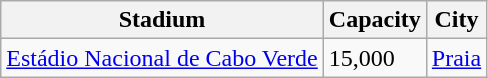<table class="wikitable sortable">
<tr>
<th>Stadium</th>
<th>Capacity</th>
<th>City</th>
</tr>
<tr>
<td><a href='#'>Estádio Nacional de Cabo Verde</a></td>
<td>15,000</td>
<td><a href='#'>Praia</a></td>
</tr>
</table>
